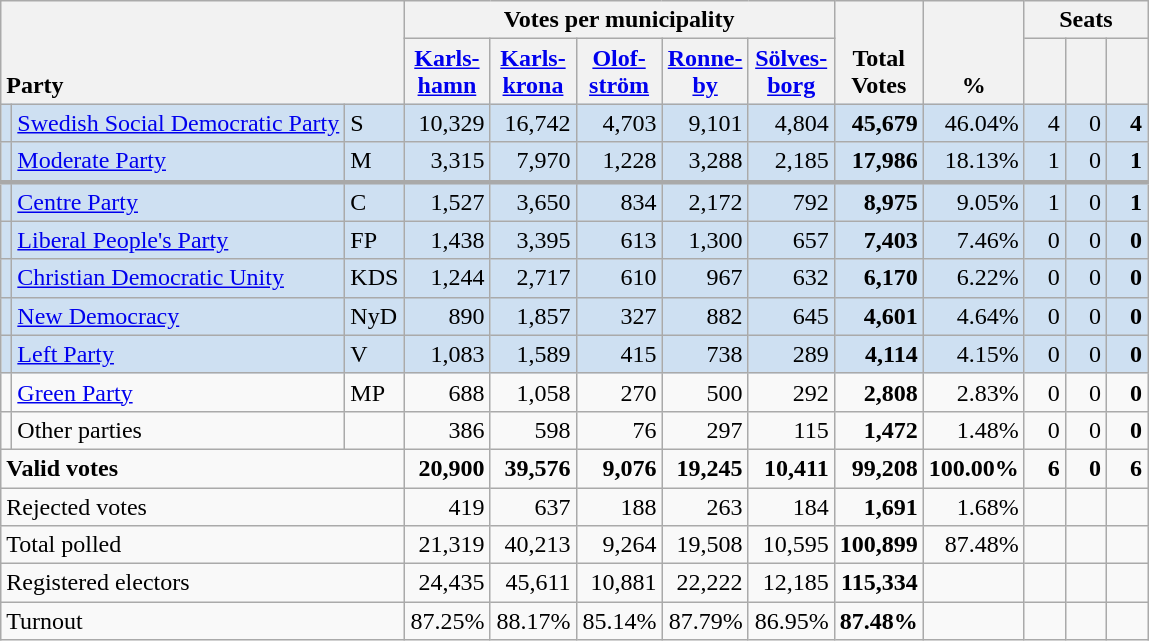<table class="wikitable" border="1" style="text-align:right;">
<tr>
<th style="text-align:left;" valign=bottom rowspan=2 colspan=3>Party</th>
<th colspan=5>Votes per municipality</th>
<th align=center valign=bottom rowspan=2 width="50">Total Votes</th>
<th align=center valign=bottom rowspan=2 width="50">%</th>
<th colspan=3>Seats</th>
</tr>
<tr>
<th align=center valign=bottom width="50"><a href='#'>Karls- hamn</a></th>
<th align=center valign=bottom width="50"><a href='#'>Karls- krona</a></th>
<th align=center valign=bottom width="50"><a href='#'>Olof- ström</a></th>
<th align=center valign=bottom width="50"><a href='#'>Ronne- by</a></th>
<th align=center valign=bottom width="50"><a href='#'>Sölves- borg</a></th>
<th align=center valign=bottom width="20"><small></small></th>
<th align=center valign=bottom width="20"><small><a href='#'></a></small></th>
<th align=center valign=bottom width="20"><small></small></th>
</tr>
<tr style="background:#CEE0F2;">
<td></td>
<td align=left style="white-space: nowrap;"><a href='#'>Swedish Social Democratic Party</a></td>
<td align=left>S</td>
<td>10,329</td>
<td>16,742</td>
<td>4,703</td>
<td>9,101</td>
<td>4,804</td>
<td><strong>45,679</strong></td>
<td>46.04%</td>
<td>4</td>
<td>0</td>
<td><strong>4</strong></td>
</tr>
<tr style="background:#CEE0F2;">
<td></td>
<td align=left><a href='#'>Moderate Party</a></td>
<td align=left>M</td>
<td>3,315</td>
<td>7,970</td>
<td>1,228</td>
<td>3,288</td>
<td>2,185</td>
<td><strong>17,986</strong></td>
<td>18.13%</td>
<td>1</td>
<td>0</td>
<td><strong>1</strong></td>
</tr>
<tr style="background:#CEE0F2; border-top:3px solid darkgray;">
<td></td>
<td align=left><a href='#'>Centre Party</a></td>
<td align=left>C</td>
<td>1,527</td>
<td>3,650</td>
<td>834</td>
<td>2,172</td>
<td>792</td>
<td><strong>8,975</strong></td>
<td>9.05%</td>
<td>1</td>
<td>0</td>
<td><strong>1</strong></td>
</tr>
<tr style="background:#CEE0F2;">
<td></td>
<td align=left><a href='#'>Liberal People's Party</a></td>
<td align=left>FP</td>
<td>1,438</td>
<td>3,395</td>
<td>613</td>
<td>1,300</td>
<td>657</td>
<td><strong>7,403</strong></td>
<td>7.46%</td>
<td>0</td>
<td>0</td>
<td><strong>0</strong></td>
</tr>
<tr style="background:#CEE0F2;">
<td></td>
<td align=left><a href='#'>Christian Democratic Unity</a></td>
<td align=left>KDS</td>
<td>1,244</td>
<td>2,717</td>
<td>610</td>
<td>967</td>
<td>632</td>
<td><strong>6,170</strong></td>
<td>6.22%</td>
<td>0</td>
<td>0</td>
<td><strong>0</strong></td>
</tr>
<tr style="background:#CEE0F2;">
<td></td>
<td align=left><a href='#'>New Democracy</a></td>
<td align=left>NyD</td>
<td>890</td>
<td>1,857</td>
<td>327</td>
<td>882</td>
<td>645</td>
<td><strong>4,601</strong></td>
<td>4.64%</td>
<td>0</td>
<td>0</td>
<td><strong>0</strong></td>
</tr>
<tr style="background:#CEE0F2;">
<td></td>
<td align=left><a href='#'>Left Party</a></td>
<td align=left>V</td>
<td>1,083</td>
<td>1,589</td>
<td>415</td>
<td>738</td>
<td>289</td>
<td><strong>4,114</strong></td>
<td>4.15%</td>
<td>0</td>
<td>0</td>
<td><strong>0</strong></td>
</tr>
<tr>
<td></td>
<td align=left><a href='#'>Green Party</a></td>
<td align=left>MP</td>
<td>688</td>
<td>1,058</td>
<td>270</td>
<td>500</td>
<td>292</td>
<td><strong>2,808</strong></td>
<td>2.83%</td>
<td>0</td>
<td>0</td>
<td><strong>0</strong></td>
</tr>
<tr>
<td></td>
<td align=left>Other parties</td>
<td></td>
<td>386</td>
<td>598</td>
<td>76</td>
<td>297</td>
<td>115</td>
<td><strong>1,472</strong></td>
<td>1.48%</td>
<td>0</td>
<td>0</td>
<td><strong>0</strong></td>
</tr>
<tr style="font-weight:bold">
<td align=left colspan=3>Valid votes</td>
<td>20,900</td>
<td>39,576</td>
<td>9,076</td>
<td>19,245</td>
<td>10,411</td>
<td>99,208</td>
<td>100.00%</td>
<td>6</td>
<td>0</td>
<td>6</td>
</tr>
<tr>
<td align=left colspan=3>Rejected votes</td>
<td>419</td>
<td>637</td>
<td>188</td>
<td>263</td>
<td>184</td>
<td><strong>1,691</strong></td>
<td>1.68%</td>
<td></td>
<td></td>
<td></td>
</tr>
<tr>
<td align=left colspan=3>Total polled</td>
<td>21,319</td>
<td>40,213</td>
<td>9,264</td>
<td>19,508</td>
<td>10,595</td>
<td><strong>100,899</strong></td>
<td>87.48%</td>
<td></td>
<td></td>
<td></td>
</tr>
<tr>
<td align=left colspan=3>Registered electors</td>
<td>24,435</td>
<td>45,611</td>
<td>10,881</td>
<td>22,222</td>
<td>12,185</td>
<td><strong>115,334</strong></td>
<td></td>
<td></td>
<td></td>
<td></td>
</tr>
<tr>
<td align=left colspan=3>Turnout</td>
<td>87.25%</td>
<td>88.17%</td>
<td>85.14%</td>
<td>87.79%</td>
<td>86.95%</td>
<td><strong>87.48%</strong></td>
<td></td>
<td></td>
<td></td>
<td></td>
</tr>
</table>
